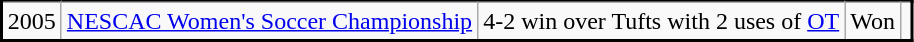<table class="wikitable sortable" style="margin:0.5em 1em 0.5em 0; border:2px #000000 solid; border-collapse:collapse;" style="text-align:center">
<tr>
</tr>
<tr>
<td>2005</td>
<td><a href='#'>NESCAC Women's Soccer Championship</a></td>
<td>4-2 win over Tufts with 2 uses of <a href='#'>OT</a></td>
<td>Won</td>
<td></td>
</tr>
</table>
